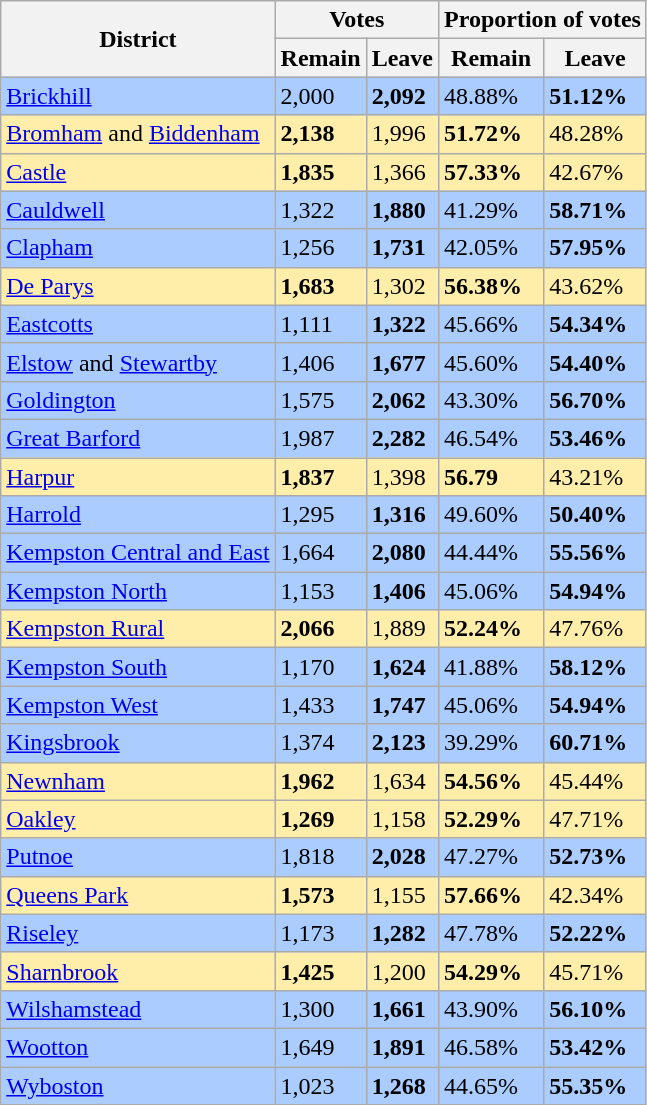<table class="wikitable sortable">
<tr>
<th rowspan=2>District</th>
<th colspan=2>Votes</th>
<th colspan=2>Proportion of votes</th>
</tr>
<tr>
<th>Remain</th>
<th>Leave</th>
<th>Remain</th>
<th>Leave</th>
</tr>
<tr style="background:#acf;">
<td><a href='#'>Brickhill</a></td>
<td>2,000</td>
<td><strong>2,092</strong></td>
<td>48.88%</td>
<td><strong>51.12%</strong></td>
</tr>
<tr style="background:#fea;">
<td><a href='#'>Bromham</a> and <a href='#'>Biddenham</a></td>
<td><strong>2,138</strong></td>
<td>1,996</td>
<td><strong>51.72%</strong></td>
<td>48.28%</td>
</tr>
<tr style="background:#fea;">
<td><a href='#'>Castle</a></td>
<td><strong>1,835</strong></td>
<td>1,366</td>
<td><strong>57.33%</strong></td>
<td>42.67%</td>
</tr>
<tr style="background:#acf;">
<td><a href='#'>Cauldwell</a></td>
<td>1,322</td>
<td><strong>1,880</strong></td>
<td>41.29%</td>
<td><strong>58.71%</strong></td>
</tr>
<tr style="background:#acf;">
<td><a href='#'>Clapham</a></td>
<td>1,256</td>
<td><strong>1,731</strong></td>
<td>42.05%</td>
<td><strong>57.95%</strong></td>
</tr>
<tr style="background:#fea;">
<td><a href='#'>De Parys</a></td>
<td><strong>1,683</strong></td>
<td>1,302</td>
<td><strong>56.38%</strong></td>
<td>43.62%</td>
</tr>
<tr style="background:#acf;">
<td><a href='#'>Eastcotts</a></td>
<td>1,111</td>
<td><strong>1,322</strong></td>
<td>45.66%</td>
<td><strong>54.34%</strong></td>
</tr>
<tr style="background:#acf;">
<td><a href='#'>Elstow</a> and <a href='#'>Stewartby</a></td>
<td>1,406</td>
<td><strong>1,677</strong></td>
<td>45.60%</td>
<td><strong>54.40%</strong></td>
</tr>
<tr style="background:#acf;">
<td><a href='#'>Goldington</a></td>
<td>1,575</td>
<td><strong>2,062</strong></td>
<td>43.30%</td>
<td><strong>56.70%</strong></td>
</tr>
<tr style="background:#acf;">
<td><a href='#'>Great Barford</a></td>
<td>1,987</td>
<td><strong>2,282</strong></td>
<td>46.54%</td>
<td><strong>53.46%</strong></td>
</tr>
<tr style="background:#fea;">
<td><a href='#'>Harpur</a></td>
<td><strong>1,837</strong></td>
<td>1,398</td>
<td><strong>56.79</strong></td>
<td>43.21%</td>
</tr>
<tr style="background:#acf;">
<td><a href='#'>Harrold</a></td>
<td>1,295</td>
<td><strong>1,316</strong></td>
<td>49.60%</td>
<td><strong>50.40%</strong></td>
</tr>
<tr style="background:#acf;">
<td><a href='#'>Kempston Central and East</a></td>
<td>1,664</td>
<td><strong>2,080</strong></td>
<td>44.44%</td>
<td><strong>55.56%</strong></td>
</tr>
<tr style="background:#acf;">
<td><a href='#'>Kempston North</a></td>
<td>1,153</td>
<td><strong>1,406</strong></td>
<td>45.06%</td>
<td><strong>54.94%</strong></td>
</tr>
<tr style="background:#fea;">
<td><a href='#'>Kempston Rural</a></td>
<td><strong>2,066</strong></td>
<td>1,889</td>
<td><strong>52.24%</strong></td>
<td>47.76%</td>
</tr>
<tr style="background:#acf;">
<td><a href='#'>Kempston South</a></td>
<td>1,170</td>
<td><strong>1,624</strong></td>
<td>41.88%</td>
<td><strong>58.12%</strong></td>
</tr>
<tr style="background:#acf;">
<td><a href='#'>Kempston West</a></td>
<td>1,433</td>
<td><strong>1,747</strong></td>
<td>45.06%</td>
<td><strong>54.94%</strong></td>
</tr>
<tr style="background:#acf;">
<td><a href='#'>Kingsbrook</a></td>
<td>1,374</td>
<td><strong>2,123</strong></td>
<td>39.29%</td>
<td><strong>60.71%</strong></td>
</tr>
<tr style="background:#fea;">
<td><a href='#'>Newnham</a></td>
<td><strong>1,962</strong></td>
<td>1,634</td>
<td><strong>54.56%</strong></td>
<td>45.44%</td>
</tr>
<tr style="background:#fea;">
<td><a href='#'>Oakley</a></td>
<td><strong>1,269</strong></td>
<td>1,158</td>
<td><strong>52.29%</strong></td>
<td>47.71%</td>
</tr>
<tr style="background:#acf;">
<td><a href='#'>Putnoe</a></td>
<td>1,818</td>
<td><strong>2,028</strong></td>
<td>47.27%</td>
<td><strong>52.73%</strong></td>
</tr>
<tr style="background:#fea;">
<td><a href='#'>Queens Park</a></td>
<td><strong>1,573</strong></td>
<td>1,155</td>
<td><strong>57.66%</strong></td>
<td>42.34%</td>
</tr>
<tr style="background:#acf;">
<td><a href='#'>Riseley</a></td>
<td>1,173</td>
<td><strong>1,282</strong></td>
<td>47.78%</td>
<td><strong>52.22%</strong></td>
</tr>
<tr style="background:#fea;">
<td><a href='#'>Sharnbrook</a></td>
<td><strong>1,425</strong></td>
<td>1,200</td>
<td><strong>54.29%</strong></td>
<td>45.71%</td>
</tr>
<tr style="background:#acf;">
<td><a href='#'>Wilshamstead</a></td>
<td>1,300</td>
<td><strong>1,661</strong></td>
<td>43.90%</td>
<td><strong>56.10%</strong></td>
</tr>
<tr style="background:#acf;">
<td><a href='#'>Wootton</a></td>
<td>1,649</td>
<td><strong>1,891</strong></td>
<td>46.58%</td>
<td><strong>53.42%</strong></td>
</tr>
<tr style="background:#acf;">
<td><a href='#'>Wyboston</a></td>
<td>1,023</td>
<td><strong>1,268</strong></td>
<td>44.65%</td>
<td><strong>55.35%</strong></td>
</tr>
</table>
